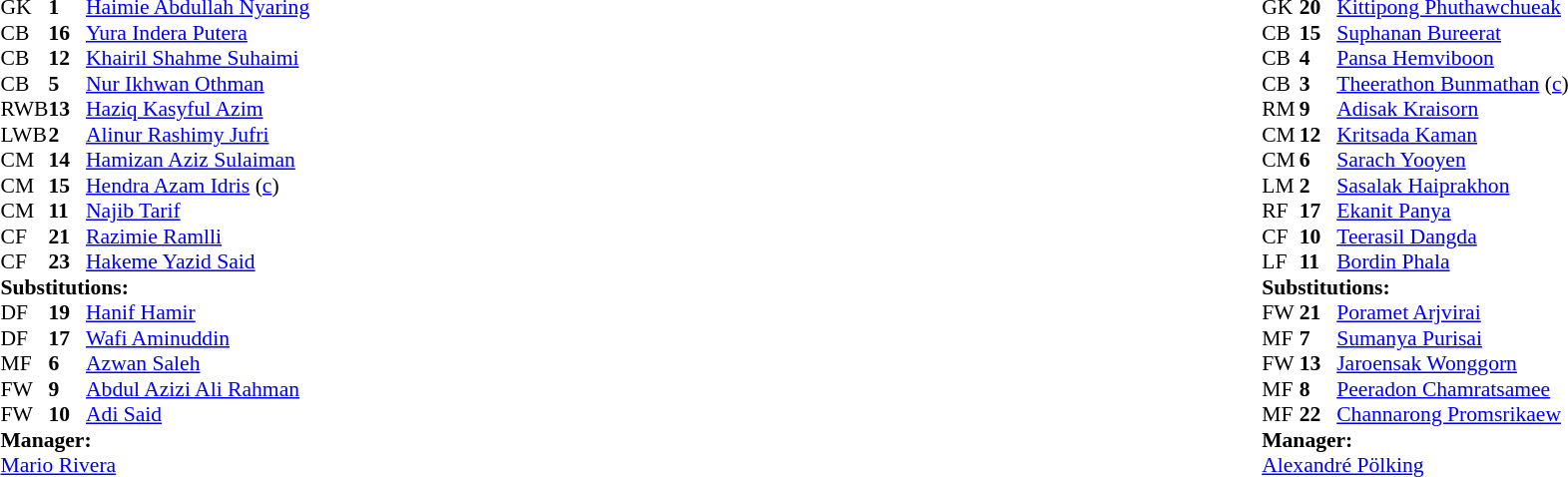<table width="100%">
<tr>
<td valign="top" width="40%"><br><table style="font-size:90%" cellspacing="0" cellpadding="0">
<tr>
<th width=25></th>
<th width=25></th>
</tr>
<tr>
<td>GK</td>
<td><strong>1</strong></td>
<td><a href='#'>Haimie Abdullah Nyaring</a></td>
</tr>
<tr>
<td>CB</td>
<td><strong>16</strong></td>
<td><a href='#'>Yura Indera Putera</a></td>
</tr>
<tr>
<td>CB</td>
<td><strong>12</strong></td>
<td><a href='#'>Khairil Shahme Suhaimi</a></td>
<td></td>
<td></td>
</tr>
<tr>
<td>CB</td>
<td><strong>5</strong></td>
<td><a href='#'>Nur Ikhwan Othman</a></td>
</tr>
<tr>
<td>RWB</td>
<td><strong>13</strong></td>
<td><a href='#'>Haziq Kasyful Azim</a></td>
<td></td>
<td></td>
</tr>
<tr>
<td>LWB</td>
<td><strong>2</strong></td>
<td><a href='#'>Alinur Rashimy Jufri</a></td>
</tr>
<tr>
<td>CM</td>
<td><strong>14</strong></td>
<td><a href='#'>Hamizan Aziz Sulaiman</a></td>
</tr>
<tr>
<td>CM</td>
<td><strong>15</strong></td>
<td><a href='#'>Hendra Azam Idris</a> (<a href='#'>c</a>)</td>
<td></td>
<td></td>
</tr>
<tr>
<td>CM</td>
<td><strong>11</strong></td>
<td><a href='#'>Najib Tarif</a></td>
</tr>
<tr>
<td>CF</td>
<td><strong>21</strong></td>
<td><a href='#'>Razimie Ramlli</a></td>
<td></td>
<td></td>
</tr>
<tr>
<td>CF</td>
<td><strong>23</strong></td>
<td><a href='#'>Hakeme Yazid Said</a></td>
<td></td>
<td></td>
</tr>
<tr>
<td colspan=3><strong>Substitutions:</strong></td>
</tr>
<tr>
<td>DF</td>
<td><strong>19</strong></td>
<td><a href='#'>Hanif Hamir</a></td>
<td></td>
<td></td>
</tr>
<tr>
<td>DF</td>
<td><strong>17</strong></td>
<td><a href='#'>Wafi Aminuddin</a></td>
<td></td>
<td></td>
</tr>
<tr>
<td>MF</td>
<td><strong>6</strong></td>
<td><a href='#'>Azwan Saleh</a></td>
<td></td>
<td></td>
</tr>
<tr>
<td>FW</td>
<td><strong>9</strong></td>
<td><a href='#'>Abdul Azizi Ali Rahman</a></td>
<td></td>
<td></td>
</tr>
<tr>
<td>FW</td>
<td><strong>10</strong></td>
<td><a href='#'>Adi Said</a></td>
<td></td>
<td></td>
</tr>
<tr>
<td colspan=3><strong>Manager:</strong></td>
</tr>
<tr>
<td colspan=3> <a href='#'>Mario Rivera</a></td>
</tr>
</table>
</td>
<td valign="top"></td>
<td valign="top" width="50%"><br><table style="font-size:90%; margin:auto" cellspacing="0" cellpadding="0">
<tr>
<th width=25></th>
<th width=25></th>
</tr>
<tr>
<td>GK</td>
<td><strong>20</strong></td>
<td><a href='#'>Kittipong Phuthawchueak</a></td>
</tr>
<tr>
<td>CB</td>
<td><strong>15</strong></td>
<td><a href='#'>Suphanan Bureerat</a></td>
</tr>
<tr>
<td>CB</td>
<td><strong>4</strong></td>
<td><a href='#'>Pansa Hemviboon</a></td>
</tr>
<tr>
<td>CB</td>
<td><strong>3</strong></td>
<td><a href='#'>Theerathon Bunmathan</a> (<a href='#'>c</a>)</td>
</tr>
<tr>
<td>RM</td>
<td><strong>9</strong></td>
<td><a href='#'>Adisak Kraisorn</a></td>
<td></td>
<td></td>
</tr>
<tr>
<td>CM</td>
<td><strong>12</strong></td>
<td><a href='#'>Kritsada Kaman</a></td>
</tr>
<tr>
<td>CM</td>
<td><strong>6</strong></td>
<td><a href='#'>Sarach Yooyen</a></td>
<td></td>
<td></td>
</tr>
<tr>
<td>LM</td>
<td><strong>2</strong></td>
<td><a href='#'>Sasalak Haiprakhon</a></td>
</tr>
<tr>
<td>RF</td>
<td><strong>17</strong></td>
<td><a href='#'>Ekanit Panya</a></td>
<td></td>
<td></td>
</tr>
<tr>
<td>CF</td>
<td><strong>10</strong></td>
<td><a href='#'>Teerasil Dangda</a></td>
<td></td>
<td></td>
</tr>
<tr>
<td>LF</td>
<td><strong>11</strong></td>
<td><a href='#'>Bordin Phala</a></td>
<td></td>
<td></td>
</tr>
<tr>
<td colspan=3><strong>Substitutions:</strong></td>
</tr>
<tr>
<td>FW</td>
<td><strong>21</strong></td>
<td><a href='#'>Poramet Arjvirai</a></td>
<td></td>
<td></td>
</tr>
<tr>
<td>MF</td>
<td><strong>7</strong></td>
<td><a href='#'>Sumanya Purisai</a></td>
<td></td>
<td></td>
</tr>
<tr>
<td>FW</td>
<td><strong>13</strong></td>
<td><a href='#'>Jaroensak Wonggorn</a></td>
<td></td>
<td></td>
</tr>
<tr>
<td>MF</td>
<td><strong>8</strong></td>
<td><a href='#'>Peeradon Chamratsamee</a></td>
<td></td>
<td></td>
</tr>
<tr>
<td>MF</td>
<td><strong>22</strong></td>
<td><a href='#'>Channarong Promsrikaew</a></td>
<td></td>
<td></td>
</tr>
<tr>
<td colspan=3><strong>Manager:</strong></td>
</tr>
<tr>
<td colspan=3> <a href='#'>Alexandré Pölking</a></td>
</tr>
</table>
</td>
</tr>
</table>
